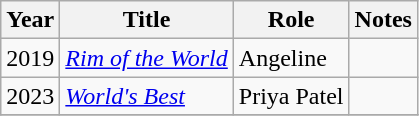<table class="wikitable sortable">
<tr>
<th>Year</th>
<th>Title</th>
<th>Role</th>
<th class="unsortable">Notes</th>
</tr>
<tr>
<td>2019</td>
<td><em><a href='#'>Rim of the World</a></em></td>
<td>Angeline</td>
<td></td>
</tr>
<tr>
<td>2023</td>
<td><em><a href='#'>World's Best</a></em></td>
<td>Priya Patel</td>
<td></td>
</tr>
<tr>
</tr>
</table>
